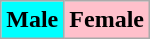<table class="wikitable">
<tr>
<td bgcolor="cyan"><strong>Male</strong></td>
<td bgcolor="pink"><strong>Female</strong></td>
</tr>
</table>
